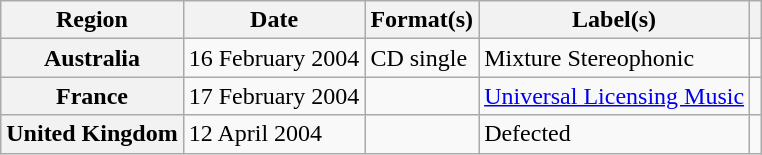<table class="wikitable plainrowheaders">
<tr>
<th>Region</th>
<th>Date</th>
<th>Format(s)</th>
<th>Label(s)</th>
<th></th>
</tr>
<tr>
<th scope="row">Australia</th>
<td>16 February 2004</td>
<td>CD single</td>
<td>Mixture Stereophonic</td>
<td></td>
</tr>
<tr>
<th scope="row">France</th>
<td>17 February 2004</td>
<td></td>
<td><a href='#'>Universal Licensing Music</a></td>
<td></td>
</tr>
<tr>
<th scope="row">United Kingdom</th>
<td>12 April 2004</td>
<td></td>
<td>Defected</td>
<td></td>
</tr>
</table>
